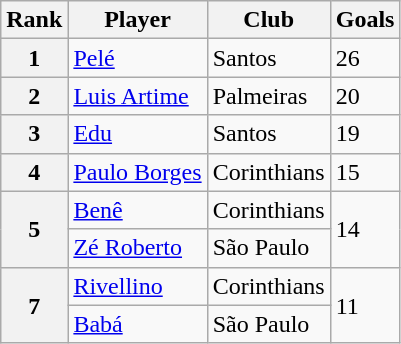<table class="wikitable">
<tr>
<th>Rank</th>
<th>Player</th>
<th>Club</th>
<th>Goals</th>
</tr>
<tr>
<th>1</th>
<td><a href='#'>Pelé</a></td>
<td>Santos</td>
<td>26</td>
</tr>
<tr>
<th>2</th>
<td><a href='#'>Luis Artime</a></td>
<td>Palmeiras</td>
<td>20</td>
</tr>
<tr>
<th>3</th>
<td><a href='#'>Edu</a></td>
<td>Santos</td>
<td>19</td>
</tr>
<tr>
<th>4</th>
<td><a href='#'>Paulo Borges</a></td>
<td>Corinthians</td>
<td>15</td>
</tr>
<tr>
<th rowspan="2">5</th>
<td><a href='#'>Benê</a></td>
<td>Corinthians</td>
<td rowspan="2">14</td>
</tr>
<tr>
<td><a href='#'>Zé Roberto</a></td>
<td>São Paulo</td>
</tr>
<tr>
<th rowspan="2">7</th>
<td><a href='#'>Rivellino</a></td>
<td>Corinthians</td>
<td rowspan="2">11</td>
</tr>
<tr>
<td><a href='#'>Babá</a></td>
<td>São Paulo</td>
</tr>
</table>
